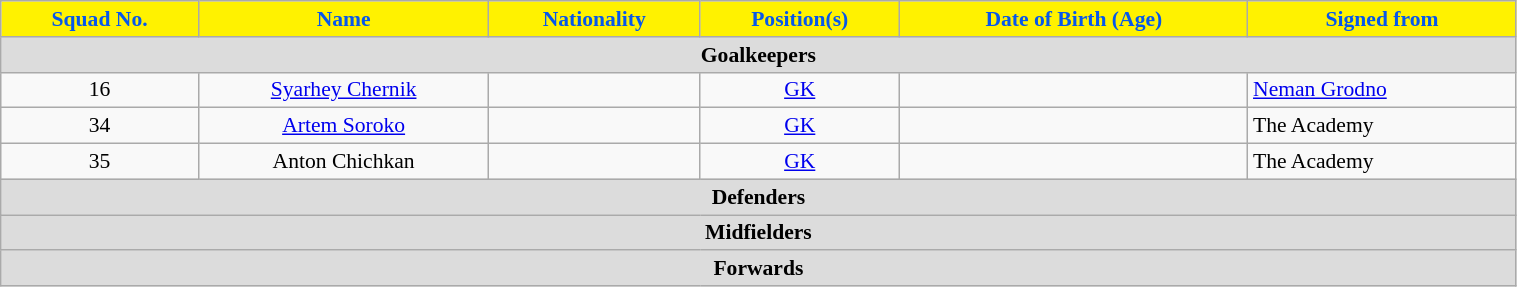<table class="wikitable" style="text-align:center; font-size:90%; width:80%;">
<tr>
<th style="background:#FFF200; color:#0657EC; text-align:center;">Squad No.</th>
<th style="background:#FFF200; color:#0657EC; text-align:center;">Name</th>
<th style="background:#FFF200; color:#0657EC; text-align:center;">Nationality</th>
<th style="background:#FFF200; color:#0657EC; text-align:center;">Position(s)</th>
<th style="background:#FFF200; color:#0657EC; text-align:center;">Date of Birth (Age)</th>
<th style="background:#FFF200; color:#0657EC; text-align:center;">Signed from</th>
</tr>
<tr>
<th colspan="6" style="background:#dcdcdc; text-align:center">Goalkeepers</th>
</tr>
<tr>
<td>16</td>
<td><a href='#'>Syarhey Chernik</a></td>
<td></td>
<td><a href='#'>GK</a></td>
<td></td>
<td align=left> <a href='#'>Neman Grodno</a></td>
</tr>
<tr>
<td>34</td>
<td><a href='#'>Artem Soroko</a></td>
<td></td>
<td><a href='#'>GK</a></td>
<td></td>
<td align=left>The Academy</td>
</tr>
<tr>
<td>35</td>
<td>Anton Chichkan</td>
<td></td>
<td><a href='#'>GK</a></td>
<td></td>
<td align=left>The Academy</td>
</tr>
<tr>
<th colspan="6" style="background:#dcdcdc; text-align:center">Defenders</th>
</tr>
<tr>
<th colspan="6" style="background:#dcdcdc; text-align:center">Midfielders</th>
</tr>
<tr>
<th colspan="6" style="background:#dcdcdc; text-align:center">Forwards</th>
</tr>
</table>
